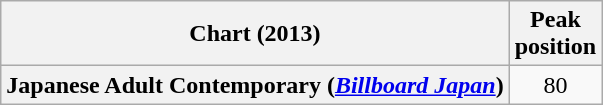<table class="wikitable sortable plainrowheaders" style="text-align:center">
<tr>
<th scope="col">Chart (2013)</th>
<th scope="col">Peak<br>position</th>
</tr>
<tr>
<th scope="row">Japanese Adult Contemporary (<em><a href='#'>Billboard Japan</a></em>)</th>
<td>80</td>
</tr>
</table>
